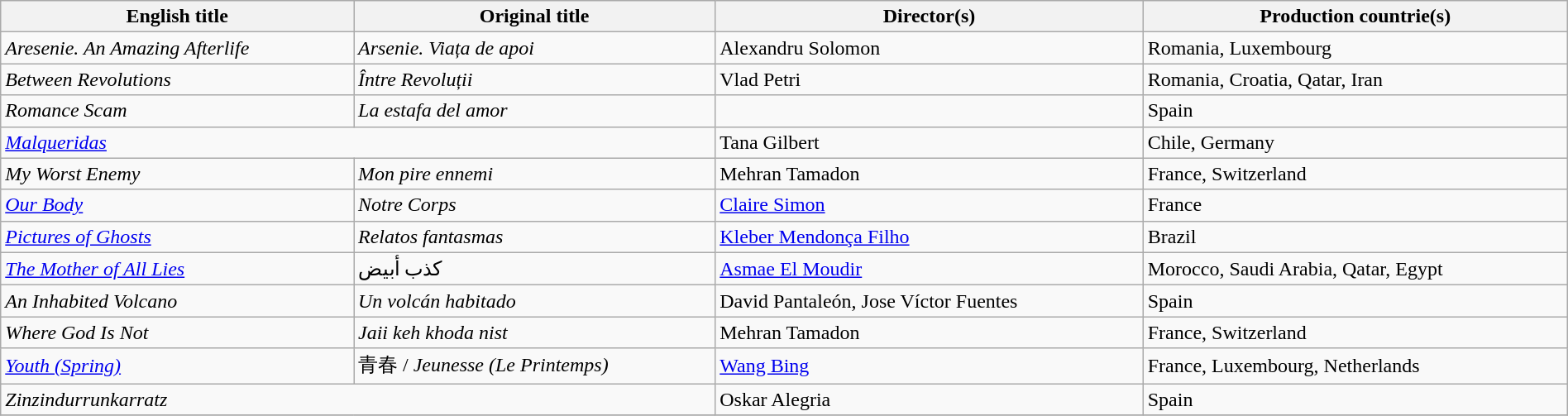<table class="sortable wikitable" style="width:100%; margin-bottom:4px" cellpadding="5">
<tr>
<th scope="col">English title</th>
<th scope="col">Original title</th>
<th scope="col">Director(s)</th>
<th scope="col">Production countrie(s)</th>
</tr>
<tr>
<td><em>Aresenie. An Amazing Afterlife</em></td>
<td><em>Arsenie. Viața de apoi</em></td>
<td>Alexandru Solomon</td>
<td>Romania, Luxembourg</td>
</tr>
<tr>
<td><em>Between Revolutions</em></td>
<td><em>Între Revoluții</em></td>
<td>Vlad Petri</td>
<td>Romania, Croatia, Qatar, Iran</td>
</tr>
<tr>
<td><em>Romance Scam</em></td>
<td><em>La estafa del amor</em></td>
<td></td>
<td>Spain</td>
</tr>
<tr>
<td colspan="2"><em><a href='#'>Malqueridas</a></em></td>
<td>Tana Gilbert</td>
<td>Chile, Germany</td>
</tr>
<tr>
<td><em>My Worst Enemy</em></td>
<td><em>Mon pire ennemi</em></td>
<td>Mehran Tamadon</td>
<td>France, Switzerland</td>
</tr>
<tr>
<td><em><a href='#'>Our Body</a></em></td>
<td><em>Notre Corps</em></td>
<td><a href='#'>Claire Simon</a></td>
<td>France</td>
</tr>
<tr>
<td><em><a href='#'>Pictures of Ghosts</a></em></td>
<td><em>Relatos fantasmas</em></td>
<td><a href='#'>Kleber Mendonça Filho</a></td>
<td>Brazil</td>
</tr>
<tr>
<td><em><a href='#'>The Mother of All Lies</a></em></td>
<td>كذب أبيض</td>
<td><a href='#'>Asmae El Moudir</a></td>
<td>Morocco, Saudi Arabia, Qatar, Egypt</td>
</tr>
<tr>
<td><em>An Inhabited Volcano</em></td>
<td><em>Un volcán habitado</em></td>
<td>David Pantaleón, Jose Víctor Fuentes</td>
<td>Spain</td>
</tr>
<tr>
<td><em>Where God Is Not</em></td>
<td><em>Jaii keh khoda nist</em></td>
<td>Mehran Tamadon</td>
<td>France, Switzerland</td>
</tr>
<tr>
<td><em><a href='#'>Youth (Spring)</a></em></td>
<td>青春 / <em>Jeunesse (Le Printemps)</em></td>
<td><a href='#'>Wang Bing</a></td>
<td>France, Luxembourg, Netherlands</td>
</tr>
<tr>
<td colspan="2"><em>Zinzindurrunkarratz</em></td>
<td>Oskar Alegria</td>
<td>Spain</td>
</tr>
<tr>
</tr>
</table>
